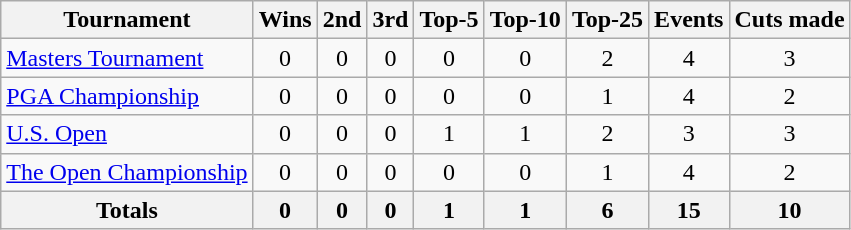<table class=wikitable style=text-align:center>
<tr>
<th>Tournament</th>
<th>Wins</th>
<th>2nd</th>
<th>3rd</th>
<th>Top-5</th>
<th>Top-10</th>
<th>Top-25</th>
<th>Events</th>
<th>Cuts made</th>
</tr>
<tr>
<td align=left><a href='#'>Masters Tournament</a></td>
<td>0</td>
<td>0</td>
<td>0</td>
<td>0</td>
<td>0</td>
<td>2</td>
<td>4</td>
<td>3</td>
</tr>
<tr>
<td align=left><a href='#'>PGA Championship</a></td>
<td>0</td>
<td>0</td>
<td>0</td>
<td>0</td>
<td>0</td>
<td>1</td>
<td>4</td>
<td>2</td>
</tr>
<tr>
<td align=left><a href='#'>U.S. Open</a></td>
<td>0</td>
<td>0</td>
<td>0</td>
<td>1</td>
<td>1</td>
<td>2</td>
<td>3</td>
<td>3</td>
</tr>
<tr>
<td align=left><a href='#'>The Open Championship</a></td>
<td>0</td>
<td>0</td>
<td>0</td>
<td>0</td>
<td>0</td>
<td>1</td>
<td>4</td>
<td>2</td>
</tr>
<tr>
<th>Totals</th>
<th>0</th>
<th>0</th>
<th>0</th>
<th>1</th>
<th>1</th>
<th>6</th>
<th>15</th>
<th>10</th>
</tr>
</table>
